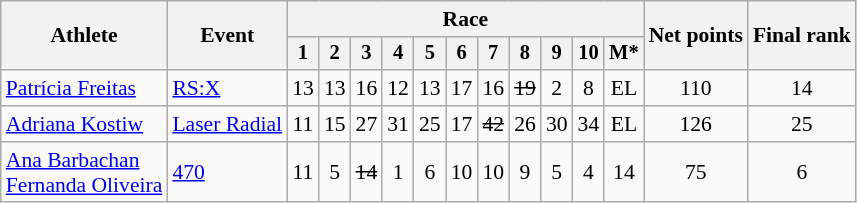<table class="wikitable" style="font-size:90%">
<tr>
<th rowspan="2">Athlete</th>
<th rowspan="2">Event</th>
<th colspan=11>Race</th>
<th rowspan=2>Net points</th>
<th rowspan=2>Final rank</th>
</tr>
<tr style="font-size:95%">
<th>1</th>
<th>2</th>
<th>3</th>
<th>4</th>
<th>5</th>
<th>6</th>
<th>7</th>
<th>8</th>
<th>9</th>
<th>10</th>
<th>M*</th>
</tr>
<tr align=center>
<td align=left><a href='#'>Patrícia Freitas</a></td>
<td align=left><a href='#'>RS:X</a></td>
<td>13</td>
<td>13</td>
<td>16</td>
<td>12</td>
<td>13</td>
<td>17</td>
<td>16</td>
<td><s>19</s></td>
<td>2</td>
<td>8</td>
<td>EL</td>
<td>110</td>
<td>14</td>
</tr>
<tr align=center>
<td align=left><a href='#'>Adriana Kostiw</a></td>
<td align=left><a href='#'>Laser Radial</a></td>
<td>11</td>
<td>15</td>
<td>27</td>
<td>31</td>
<td>25</td>
<td>17</td>
<td><s>42</s></td>
<td>26</td>
<td>30</td>
<td>34</td>
<td>EL</td>
<td>126</td>
<td>25</td>
</tr>
<tr align=center>
<td align=left><a href='#'>Ana Barbachan</a><br><a href='#'>Fernanda Oliveira</a></td>
<td align=left><a href='#'>470</a></td>
<td>11</td>
<td>5</td>
<td><s>14</s></td>
<td>1</td>
<td>6</td>
<td>10</td>
<td>10</td>
<td>9</td>
<td>5</td>
<td>4</td>
<td>14</td>
<td>75</td>
<td>6</td>
</tr>
</table>
